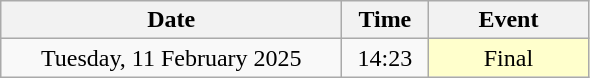<table class = "wikitable" style="text-align:center;">
<tr>
<th width=220>Date</th>
<th width=50>Time</th>
<th width=100>Event</th>
</tr>
<tr>
<td>Tuesday, 11 February 2025</td>
<td>14:23</td>
<td bgcolor=ffffcc>Final</td>
</tr>
</table>
